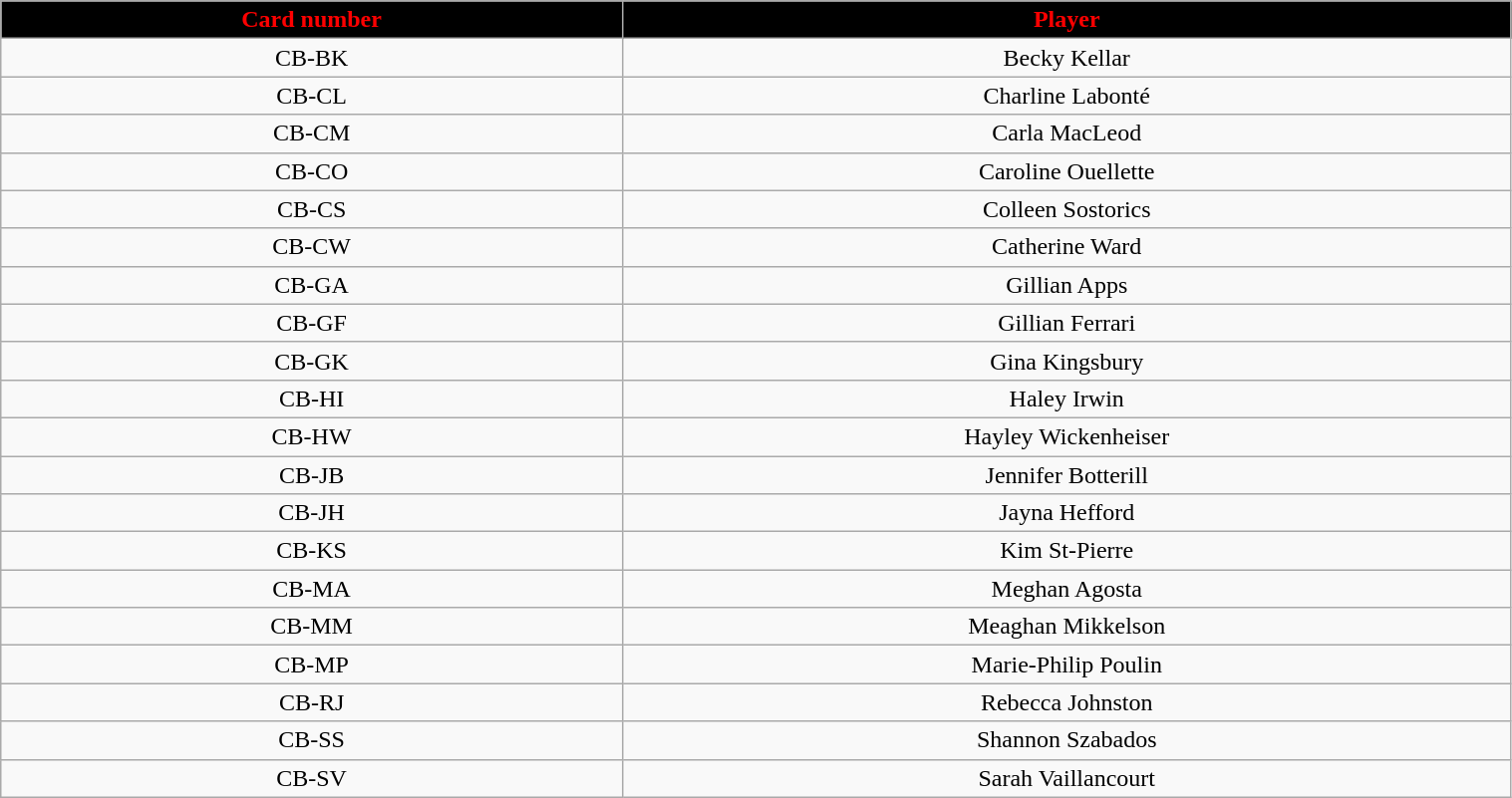<table class="wikitable" style="width:80%;">
<tr style="text-align:center; background:black; color:red;">
<td><strong>Card number</strong></td>
<td><strong>Player</strong></td>
</tr>
<tr style="text-align:center;" bgcolor="">
<td>CB-BK</td>
<td>Becky Kellar</td>
</tr>
<tr style="text-align:center;" bgcolor="">
<td>CB-CL</td>
<td>Charline Labonté</td>
</tr>
<tr style="text-align:center;" bgcolor="">
<td>CB-CM</td>
<td>Carla MacLeod</td>
</tr>
<tr style="text-align:center;" bgcolor="">
<td>CB-CO</td>
<td>Caroline Ouellette</td>
</tr>
<tr style="text-align:center;" bgcolor="">
<td>CB-CS</td>
<td>Colleen Sostorics</td>
</tr>
<tr style="text-align:center;" bgcolor="">
<td>CB-CW</td>
<td>Catherine Ward</td>
</tr>
<tr style="text-align:center;" bgcolor="">
<td>CB-GA</td>
<td>Gillian Apps</td>
</tr>
<tr style="text-align:center;" bgcolor="">
<td>CB-GF</td>
<td>Gillian Ferrari</td>
</tr>
<tr style="text-align:center;" bgcolor="">
<td>CB-GK</td>
<td>Gina Kingsbury</td>
</tr>
<tr style="text-align:center;" bgcolor="">
<td>CB-HI</td>
<td>Haley Irwin</td>
</tr>
<tr style="text-align:center;" bgcolor="">
<td>CB-HW</td>
<td>Hayley Wickenheiser</td>
</tr>
<tr style="text-align:center;" bgcolor="">
<td>CB-JB</td>
<td>Jennifer Botterill</td>
</tr>
<tr style="text-align:center;" bgcolor="">
<td>CB-JH</td>
<td>Jayna Hefford</td>
</tr>
<tr style="text-align:center;" bgcolor="">
<td>CB-KS</td>
<td>Kim St-Pierre</td>
</tr>
<tr style="text-align:center;" bgcolor="">
<td>CB-MA</td>
<td>Meghan Agosta</td>
</tr>
<tr style="text-align:center;" bgcolor="">
<td>CB-MM</td>
<td>Meaghan Mikkelson</td>
</tr>
<tr style="text-align:center;" bgcolor="">
<td>CB-MP</td>
<td>Marie-Philip Poulin</td>
</tr>
<tr style="text-align:center;" bgcolor="">
<td>CB-RJ</td>
<td>Rebecca Johnston</td>
</tr>
<tr style="text-align:center;" bgcolor="">
<td>CB-SS</td>
<td>Shannon Szabados</td>
</tr>
<tr style="text-align:center;" bgcolor="">
<td>CB-SV</td>
<td>Sarah Vaillancourt</td>
</tr>
</table>
